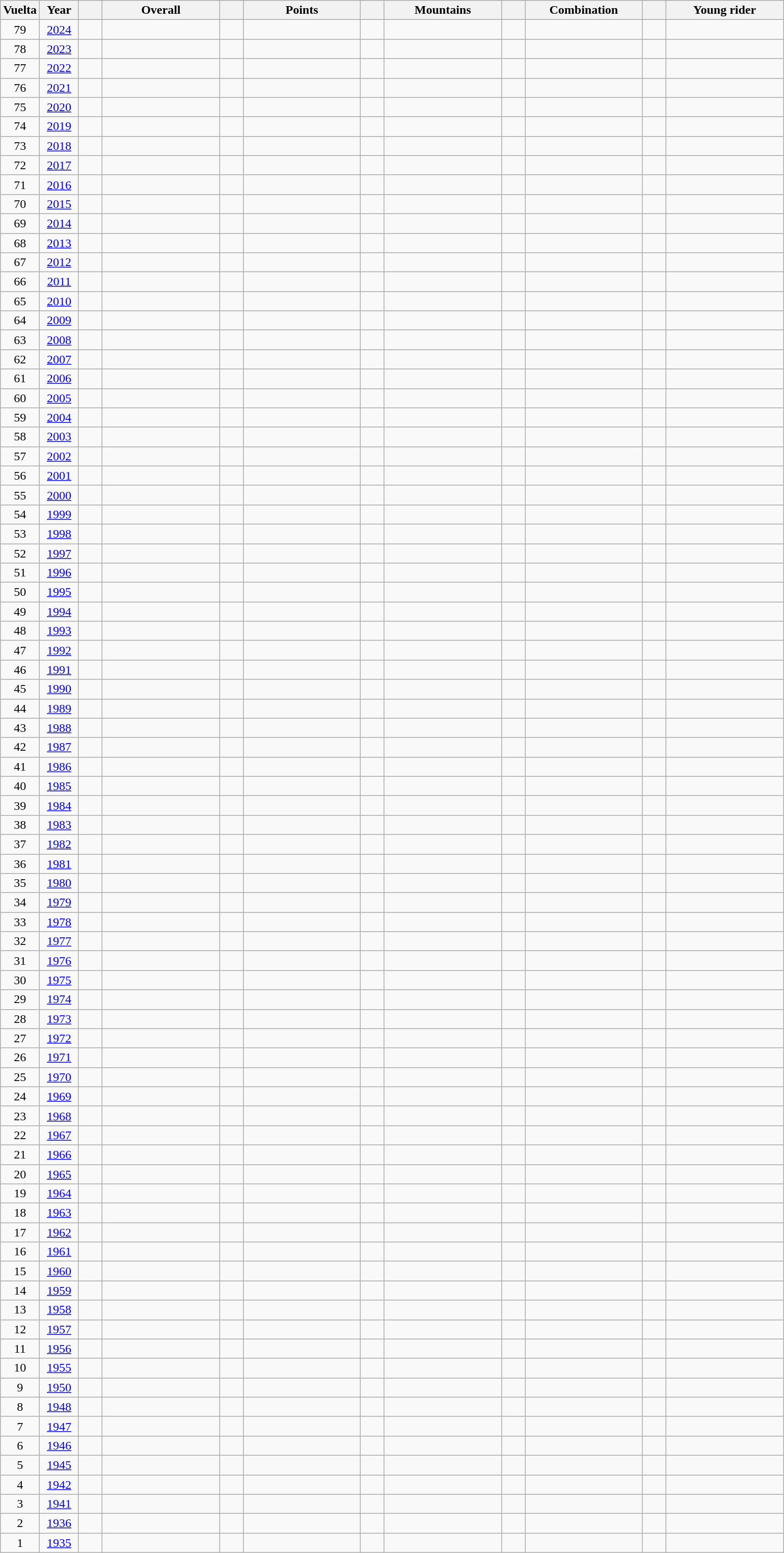<table class="sortable wikitable">
<tr>
<th style="width:5%;" class="unsortable">Vuelta</th>
<th style="width:5%;">Year</th>
<th style="width:3%;"></th>
<th style="width:15%;">Overall</th>
<th style="width:3%;"></th>
<th style="width:15%;">Points</th>
<th style="width:3%;"></th>
<th style="width:15%;">Mountains</th>
<th style="width:3%;"></th>
<th style="width:15%;">Combination</th>
<th style="width:3%;"></th>
<th style="width:15%;">Young rider</th>
</tr>
<tr>
<td align="center">79</td>
<td align="center"><a href='#'>2024</a></td>
<td align="center"></td>
<td></td>
<td align="center"></td>
<td></td>
<td align="center"></td>
<td></td>
<td align="center"></td>
<td></td>
<td align="center"></td>
<td></td>
</tr>
<tr>
<td align="center">78</td>
<td align="center"><a href='#'>2023</a></td>
<td align="center"></td>
<td></td>
<td align="center"></td>
<td></td>
<td align="center"></td>
<td></td>
<td align="center"></td>
<td></td>
<td align="center"></td>
<td></td>
</tr>
<tr>
<td align="center">77</td>
<td align="center"><a href='#'>2022</a></td>
<td align="center"></td>
<td></td>
<td align="center"></td>
<td></td>
<td align="center"></td>
<td></td>
<td align="center"></td>
<td></td>
<td align="center"></td>
<td></td>
</tr>
<tr>
<td align="center">76</td>
<td align="center"><a href='#'>2021</a></td>
<td align="center"></td>
<td></td>
<td align="center"></td>
<td></td>
<td align="center"></td>
<td></td>
<td align="center"></td>
<td></td>
<td align="center"></td>
<td></td>
</tr>
<tr>
<td align="center">75</td>
<td align="center"><a href='#'>2020</a></td>
<td align="center"></td>
<td></td>
<td align="center"></td>
<td></td>
<td align="center"></td>
<td></td>
<td align="center"></td>
<td></td>
<td align="center"></td>
<td></td>
</tr>
<tr>
<td align="center">74</td>
<td align="center"><a href='#'>2019</a></td>
<td align="center"></td>
<td></td>
<td align="center"></td>
<td></td>
<td align="center"></td>
<td></td>
<td align="center"></td>
<td></td>
<td align="center"></td>
<td></td>
</tr>
<tr>
<td align="center">73</td>
<td align="center"><a href='#'>2018</a></td>
<td align="center"></td>
<td></td>
<td align="center"></td>
<td></td>
<td align="center"></td>
<td></td>
<td align="center"></td>
<td></td>
<td align="center"></td>
<td></td>
</tr>
<tr>
<td align="center">72</td>
<td align="center"><a href='#'>2017</a></td>
<td align="center"></td>
<td></td>
<td align="center"></td>
<td></td>
<td align="center"></td>
<td></td>
<td align="center"></td>
<td></td>
<td align="center"></td>
<td></td>
</tr>
<tr>
<td align="center">71</td>
<td align="center"><a href='#'>2016</a></td>
<td align="center"></td>
<td></td>
<td align="center"></td>
<td></td>
<td align="center"></td>
<td></td>
<td align="center"></td>
<td></td>
<td align="center"></td>
<td></td>
</tr>
<tr>
<td align="center">70</td>
<td align="center"><a href='#'>2015</a></td>
<td align="center"></td>
<td></td>
<td align="center"></td>
<td></td>
<td align="center"></td>
<td></td>
<td align="center"></td>
<td></td>
<td align="center"></td>
<td></td>
</tr>
<tr>
<td align="center">69</td>
<td align="center"><a href='#'>2014</a></td>
<td align="center"></td>
<td></td>
<td align="center"></td>
<td></td>
<td align="center"></td>
<td></td>
<td align="center"></td>
<td></td>
<td align="center"></td>
<td></td>
</tr>
<tr>
<td align="center">68</td>
<td align="center"><a href='#'>2013</a></td>
<td align="center"></td>
<td></td>
<td align="center"></td>
<td></td>
<td align="center"></td>
<td></td>
<td align="center"></td>
<td></td>
<td align="center"></td>
<td></td>
</tr>
<tr>
<td align="center">67</td>
<td align="center"><a href='#'>2012</a></td>
<td align="center"></td>
<td></td>
<td align="center"></td>
<td></td>
<td align="center"></td>
<td></td>
<td align="center"></td>
<td></td>
<td align="center"></td>
<td></td>
</tr>
<tr>
<td align="center">66</td>
<td align="center"><a href='#'>2011</a></td>
<td align="center"></td>
<td></td>
<td align="center"></td>
<td></td>
<td align="center"></td>
<td></td>
<td align="center"></td>
<td></td>
<td align="center"></td>
<td></td>
</tr>
<tr>
<td align="center">65</td>
<td align="center"><a href='#'>2010</a></td>
<td align="center"></td>
<td></td>
<td align="center"></td>
<td></td>
<td align="center"></td>
<td></td>
<td align="center"></td>
<td></td>
<td align="center"></td>
<td></td>
</tr>
<tr>
<td align="center">64</td>
<td align="center"><a href='#'>2009</a></td>
<td align="center"></td>
<td></td>
<td align="center"></td>
<td></td>
<td align="center"></td>
<td></td>
<td align="center"></td>
<td></td>
<td align="center"></td>
<td></td>
</tr>
<tr>
<td align="center">63</td>
<td align="center"><a href='#'>2008</a></td>
<td align="center"></td>
<td></td>
<td align="center"></td>
<td></td>
<td align="center"></td>
<td></td>
<td align="center"></td>
<td></td>
<td align="center"></td>
<td></td>
</tr>
<tr>
<td align="center">62</td>
<td align="center"><a href='#'>2007</a></td>
<td align="center"></td>
<td></td>
<td align="center"></td>
<td></td>
<td align="center"></td>
<td></td>
<td align="center"></td>
<td></td>
<td align="center"></td>
<td></td>
</tr>
<tr>
<td align="center">61</td>
<td align="center"><a href='#'>2006</a></td>
<td align="center"></td>
<td></td>
<td align="center"></td>
<td></td>
<td align="center"></td>
<td></td>
<td align="center"></td>
<td></td>
<td align="center"></td>
<td></td>
</tr>
<tr>
<td align="center">60</td>
<td align="center"><a href='#'>2005</a></td>
<td align="center"></td>
<td></td>
<td align="center"></td>
<td></td>
<td align="center"></td>
<td></td>
<td align="center"></td>
<td></td>
<td align="center"></td>
<td></td>
</tr>
<tr>
<td align="center">59</td>
<td align="center"><a href='#'>2004</a></td>
<td align="center"></td>
<td></td>
<td align="center"></td>
<td></td>
<td align="center"></td>
<td></td>
<td align="center"></td>
<td></td>
<td align="center"></td>
<td></td>
</tr>
<tr>
<td align="center">58</td>
<td align="center"><a href='#'>2003</a></td>
<td align="center"></td>
<td></td>
<td align="center"></td>
<td></td>
<td align="center"></td>
<td></td>
<td align="center"></td>
<td></td>
<td align="center"></td>
<td></td>
</tr>
<tr>
<td align="center">57</td>
<td align="center"><a href='#'>2002</a></td>
<td align="center"></td>
<td></td>
<td align="center"></td>
<td></td>
<td align="center"></td>
<td></td>
<td align="center"></td>
<td></td>
<td align="center"></td>
<td></td>
</tr>
<tr>
<td align="center">56</td>
<td align="center"><a href='#'>2001</a></td>
<td align="center"></td>
<td></td>
<td align="center"></td>
<td></td>
<td align="center"></td>
<td></td>
<td align="center"></td>
<td></td>
<td align="center"></td>
<td></td>
</tr>
<tr>
<td align="center">55</td>
<td align="center"><a href='#'>2000</a></td>
<td align="center"></td>
<td></td>
<td align="center"></td>
<td></td>
<td align="center"></td>
<td></td>
<td align="center"></td>
<td></td>
<td align="center"></td>
<td></td>
</tr>
<tr>
<td align="center">54</td>
<td align="center"><a href='#'>1999</a></td>
<td align="center"></td>
<td></td>
<td align="center"></td>
<td></td>
<td align="center"></td>
<td></td>
<td align="center"></td>
<td></td>
<td align="center"></td>
<td></td>
</tr>
<tr>
<td align="center">53</td>
<td align="center"><a href='#'>1998</a></td>
<td align="center"></td>
<td></td>
<td align="center"></td>
<td></td>
<td align="center"></td>
<td></td>
<td align="center"></td>
<td></td>
<td align="center"></td>
<td></td>
</tr>
<tr>
<td align="center">52</td>
<td align="center"><a href='#'>1997</a></td>
<td align="center"></td>
<td></td>
<td align="center"></td>
<td></td>
<td align="center"></td>
<td></td>
<td align="center"></td>
<td></td>
<td align="center"></td>
<td></td>
</tr>
<tr>
<td align="center">51</td>
<td align="center"><a href='#'>1996</a></td>
<td align="center"></td>
<td></td>
<td align="center"></td>
<td></td>
<td align="center"></td>
<td></td>
<td align="center"></td>
<td></td>
<td align="center"></td>
<td></td>
</tr>
<tr>
<td align="center">50</td>
<td align="center"><a href='#'>1995</a></td>
<td align="center"></td>
<td></td>
<td align="center"></td>
<td></td>
<td align="center"></td>
<td></td>
<td align="center"></td>
<td></td>
<td align="center"></td>
<td></td>
</tr>
<tr>
<td align="center">49</td>
<td align="center"><a href='#'>1994</a></td>
<td align="center"></td>
<td></td>
<td align="center"></td>
<td></td>
<td align="center"></td>
<td></td>
<td align="center"></td>
<td></td>
<td align="center"></td>
<td></td>
</tr>
<tr>
<td align="center">48</td>
<td align="center"><a href='#'>1993</a></td>
<td align="center"></td>
<td></td>
<td align="center"></td>
<td></td>
<td align="center"></td>
<td></td>
<td align="center"></td>
<td></td>
<td align="center"></td>
<td></td>
</tr>
<tr>
<td align="center">47</td>
<td align="center"><a href='#'>1992</a></td>
<td align="center"></td>
<td></td>
<td align="center"></td>
<td></td>
<td align="center"></td>
<td></td>
<td align="center"></td>
<td></td>
<td align="center"></td>
<td></td>
</tr>
<tr>
<td align="center">46</td>
<td align="center"><a href='#'>1991</a></td>
<td align="center"></td>
<td></td>
<td align="center"></td>
<td></td>
<td align="center"></td>
<td></td>
<td align="center"></td>
<td></td>
<td align="center"></td>
<td></td>
</tr>
<tr>
<td align="center">45</td>
<td align="center"><a href='#'>1990</a></td>
<td align="center"></td>
<td></td>
<td align="center"></td>
<td></td>
<td align="center"></td>
<td></td>
<td align="center"></td>
<td></td>
<td align="center"></td>
<td></td>
</tr>
<tr>
<td align="center">44</td>
<td align="center"><a href='#'>1989</a></td>
<td align="center"></td>
<td></td>
<td align="center"></td>
<td></td>
<td align="center"></td>
<td></td>
<td align="center"></td>
<td></td>
<td align="center"></td>
<td></td>
</tr>
<tr>
<td align="center">43</td>
<td align="center"><a href='#'>1988</a></td>
<td align="center"></td>
<td></td>
<td align="center"></td>
<td></td>
<td align="center"></td>
<td></td>
<td align="center"></td>
<td></td>
<td align="center"></td>
<td></td>
</tr>
<tr>
<td align="center">42</td>
<td align="center"><a href='#'>1987</a></td>
<td align="center"></td>
<td></td>
<td align="center"></td>
<td></td>
<td align="center"></td>
<td></td>
<td align="center"></td>
<td></td>
<td align="center"></td>
<td></td>
</tr>
<tr>
<td align="center">41</td>
<td align="center"><a href='#'>1986</a></td>
<td align="center"></td>
<td></td>
<td align="center"></td>
<td></td>
<td align="center"></td>
<td></td>
<td align="center"></td>
<td></td>
<td align="center"></td>
<td></td>
</tr>
<tr>
<td align="center">40</td>
<td align="center"><a href='#'>1985</a></td>
<td align="center"></td>
<td></td>
<td align="center"></td>
<td></td>
<td align="center"></td>
<td></td>
<td align="center"></td>
<td></td>
<td align="center"></td>
<td></td>
</tr>
<tr>
<td align="center">39</td>
<td align="center"><a href='#'>1984</a></td>
<td align="center"></td>
<td></td>
<td align="center"></td>
<td></td>
<td align="center"></td>
<td></td>
<td align="center"></td>
<td></td>
<td align="center"></td>
<td></td>
</tr>
<tr>
<td align="center">38</td>
<td align="center"><a href='#'>1983</a></td>
<td align="center"></td>
<td></td>
<td align="center"></td>
<td></td>
<td align="center"></td>
<td></td>
<td align="center"></td>
<td></td>
<td align="center"></td>
<td></td>
</tr>
<tr>
<td align="center">37</td>
<td align="center"><a href='#'>1982</a></td>
<td align="center"></td>
<td></td>
<td align="center"></td>
<td></td>
<td align="center"></td>
<td></td>
<td align="center"></td>
<td></td>
<td align="center"></td>
<td></td>
</tr>
<tr>
<td align="center">36</td>
<td align="center"><a href='#'>1981</a></td>
<td align="center"></td>
<td></td>
<td align="center"></td>
<td></td>
<td align="center"></td>
<td></td>
<td align="center"></td>
<td></td>
<td align="center"></td>
<td></td>
</tr>
<tr>
<td align="center">35</td>
<td align="center"><a href='#'>1980</a></td>
<td align="center"></td>
<td></td>
<td align="center"></td>
<td></td>
<td align="center"></td>
<td></td>
<td align="center"></td>
<td></td>
<td align="center"></td>
<td></td>
</tr>
<tr>
<td align="center">34</td>
<td align="center"><a href='#'>1979</a></td>
<td align="center"></td>
<td></td>
<td align="center"></td>
<td></td>
<td align="center"></td>
<td></td>
<td align="center"></td>
<td></td>
<td align="center"></td>
<td></td>
</tr>
<tr>
<td align="center">33</td>
<td align="center"><a href='#'>1978</a></td>
<td align="center"></td>
<td></td>
<td align="center"></td>
<td></td>
<td align="center"></td>
<td></td>
<td align="center"></td>
<td></td>
<td align="center"></td>
<td></td>
</tr>
<tr>
<td align="center">32</td>
<td align="center"><a href='#'>1977</a></td>
<td align="center"></td>
<td></td>
<td align="center"></td>
<td></td>
<td align="center"></td>
<td></td>
<td align="center"></td>
<td></td>
<td align="center"></td>
<td></td>
</tr>
<tr>
<td align="center">31</td>
<td align="center"><a href='#'>1976</a></td>
<td align="center"></td>
<td></td>
<td align="center"></td>
<td></td>
<td align="center"></td>
<td></td>
<td align="center"></td>
<td></td>
<td align="center"></td>
<td></td>
</tr>
<tr>
<td align="center">30</td>
<td align="center"><a href='#'>1975</a></td>
<td align="center"></td>
<td></td>
<td align="center"></td>
<td></td>
<td align="center"></td>
<td></td>
<td align="center"></td>
<td></td>
<td align="center"></td>
<td></td>
</tr>
<tr>
<td align="center">29</td>
<td align="center"><a href='#'>1974</a></td>
<td align="center"></td>
<td></td>
<td align="center"></td>
<td></td>
<td align="center"></td>
<td></td>
<td align="center"></td>
<td></td>
<td align="center"></td>
<td></td>
</tr>
<tr>
<td align="center">28</td>
<td align="center"><a href='#'>1973</a></td>
<td align="center"></td>
<td></td>
<td align="center"></td>
<td></td>
<td align="center"></td>
<td></td>
<td align="center"></td>
<td></td>
<td align="center"></td>
<td></td>
</tr>
<tr>
<td align="center">27</td>
<td align="center"><a href='#'>1972</a></td>
<td align="center"></td>
<td></td>
<td align="center"></td>
<td></td>
<td align="center"></td>
<td></td>
<td align="center"></td>
<td></td>
<td align="center"></td>
<td></td>
</tr>
<tr>
<td align="center">26</td>
<td align="center"><a href='#'>1971</a></td>
<td align="center"></td>
<td></td>
<td align="center"></td>
<td></td>
<td align="center"></td>
<td></td>
<td align="center"></td>
<td></td>
<td></td>
<td></td>
</tr>
<tr>
<td align="center">25</td>
<td align="center"><a href='#'>1970</a></td>
<td align="center"></td>
<td></td>
<td align="center"></td>
<td></td>
<td align="center"></td>
<td></td>
<td align="center"></td>
<td></td>
<td align="center"></td>
<td></td>
</tr>
<tr>
<td align="center">24</td>
<td align="center"><a href='#'>1969</a></td>
<td align="center"></td>
<td></td>
<td align="center"></td>
<td></td>
<td align="center"></td>
<td></td>
<td align="center"></td>
<td></td>
<td align="center"></td>
<td></td>
</tr>
<tr>
<td align="center">23</td>
<td align="center"><a href='#'>1968</a></td>
<td align="center"></td>
<td></td>
<td align="center"></td>
<td></td>
<td align="center"></td>
<td></td>
<td align="center"></td>
<td></td>
<td align="center"></td>
<td></td>
</tr>
<tr>
<td align="center">22</td>
<td align="center"><a href='#'>1967</a></td>
<td align="center"></td>
<td></td>
<td align="center"></td>
<td></td>
<td align="center"></td>
<td></td>
<td align="center"></td>
<td></td>
<td align="center"></td>
<td></td>
</tr>
<tr>
<td align="center">21</td>
<td align="center"><a href='#'>1966</a></td>
<td align="center"></td>
<td></td>
<td align="center"></td>
<td></td>
<td align="center"></td>
<td></td>
<td align="center"></td>
<td></td>
<td align="center"></td>
<td></td>
</tr>
<tr>
<td align="center">20</td>
<td align="center"><a href='#'>1965</a></td>
<td align="center"></td>
<td></td>
<td align="center"></td>
<td></td>
<td align="center"></td>
<td></td>
<td align="center"></td>
<td></td>
<td align="center"></td>
<td></td>
</tr>
<tr>
<td align="center">19</td>
<td align="center"><a href='#'>1964</a></td>
<td align="center"></td>
<td></td>
<td align="center"></td>
<td></td>
<td align="center"></td>
<td></td>
<td align="center"></td>
<td></td>
<td align="center"></td>
<td></td>
</tr>
<tr>
<td align="center">18</td>
<td align="center"><a href='#'>1963</a></td>
<td align="center"></td>
<td></td>
<td align="center"></td>
<td></td>
<td align="center"></td>
<td></td>
<td align="center"></td>
<td></td>
<td align="center"></td>
<td></td>
</tr>
<tr>
<td align="center">17</td>
<td align="center"><a href='#'>1962</a></td>
<td align="center"></td>
<td></td>
<td align="center"></td>
<td></td>
<td align="center"></td>
<td></td>
<td align="center"></td>
<td></td>
<td align="center"></td>
<td></td>
</tr>
<tr>
<td align="center">16</td>
<td align="center"><a href='#'>1961</a></td>
<td align="center"></td>
<td></td>
<td align="center"></td>
<td></td>
<td align="center"></td>
<td></td>
<td align="center"></td>
<td></td>
<td align="center"></td>
<td></td>
</tr>
<tr>
<td align="center">15</td>
<td align="center"><a href='#'>1960</a></td>
<td align="center"></td>
<td></td>
<td align="center"></td>
<td></td>
<td align="center"></td>
<td></td>
<td align="center"></td>
<td></td>
<td align="center"></td>
<td></td>
</tr>
<tr>
<td align="center">14</td>
<td align="center"><a href='#'>1959</a></td>
<td align="center"></td>
<td></td>
<td align="center"></td>
<td></td>
<td align="center"></td>
<td></td>
<td align="center"></td>
<td></td>
<td align="center"></td>
<td></td>
</tr>
<tr>
<td align="center">13</td>
<td align="center"><a href='#'>1958</a></td>
<td align="center"></td>
<td></td>
<td align="center"></td>
<td></td>
<td align="center"></td>
<td></td>
<td align="center"></td>
<td></td>
<td align="center"></td>
<td></td>
</tr>
<tr>
<td align="center">12</td>
<td align="center"><a href='#'>1957</a></td>
<td align="center"></td>
<td></td>
<td align="center"></td>
<td></td>
<td align="center"></td>
<td></td>
<td align="center"></td>
<td></td>
<td align="center"></td>
<td></td>
</tr>
<tr>
<td align="center">11</td>
<td align="center"><a href='#'>1956</a></td>
<td align="center"></td>
<td></td>
<td align="center"></td>
<td></td>
<td align="center"></td>
<td></td>
<td align="center"></td>
<td></td>
<td align="center"></td>
<td></td>
</tr>
<tr>
<td align="center">10</td>
<td align="center"><a href='#'>1955</a></td>
<td align="center"></td>
<td></td>
<td align="center"></td>
<td></td>
<td align="center"></td>
<td></td>
<td align="center"></td>
<td></td>
<td align="center"></td>
<td></td>
</tr>
<tr>
<td align="center">9</td>
<td align="center"><a href='#'>1950</a></td>
<td align="center"></td>
<td></td>
<td align="center"></td>
<td></td>
<td align="center"></td>
<td></td>
<td align="center"></td>
<td></td>
<td align="center"></td>
<td></td>
</tr>
<tr>
<td align="center">8</td>
<td align="center"><a href='#'>1948</a></td>
<td align="center"></td>
<td></td>
<td align="center"></td>
<td></td>
<td align="center"></td>
<td></td>
<td align="center"></td>
<td></td>
<td align="center"></td>
<td></td>
</tr>
<tr>
<td align="center">7</td>
<td align="center"><a href='#'>1947</a></td>
<td align="center"></td>
<td></td>
<td align="center"></td>
<td></td>
<td align="center"></td>
<td></td>
<td align="center"></td>
<td></td>
<td align="center"></td>
<td></td>
</tr>
<tr>
<td align="center">6</td>
<td align="center"><a href='#'>1946</a></td>
<td align="center"></td>
<td></td>
<td align="center"></td>
<td></td>
<td align="center"></td>
<td></td>
<td align="center"></td>
<td></td>
<td align="center"></td>
<td></td>
</tr>
<tr>
<td align="center">5</td>
<td align="center"><a href='#'>1945</a></td>
<td align="center"></td>
<td></td>
<td align="center"></td>
<td></td>
<td align="center"></td>
<td></td>
<td align="center"></td>
<td></td>
<td align="center"></td>
<td></td>
</tr>
<tr>
<td align="center">4</td>
<td align="center"><a href='#'>1942</a></td>
<td align="center"></td>
<td></td>
<td align="center"></td>
<td></td>
<td align="center"></td>
<td></td>
<td align="center"></td>
<td></td>
<td align="center"></td>
<td></td>
</tr>
<tr>
<td align="center">3</td>
<td align="center"><a href='#'>1941</a></td>
<td align="center"></td>
<td></td>
<td align="center"></td>
<td></td>
<td align="center"></td>
<td></td>
<td align="center"></td>
<td></td>
<td align="center"></td>
<td></td>
</tr>
<tr>
<td align="center">2</td>
<td align="center"><a href='#'>1936</a></td>
<td align="center"></td>
<td></td>
<td align="center"></td>
<td></td>
<td align="center"></td>
<td><span></span></td>
<td align="center"></td>
<td></td>
<td align="center"></td>
<td></td>
</tr>
<tr>
<td align="center">1</td>
<td align="center"><a href='#'>1935</a></td>
<td align="center"></td>
<td></td>
<td align="center"></td>
<td></td>
<td align="center"></td>
<td></td>
<td align="center"></td>
<td></td>
<td align="center"></td>
<td></td>
</tr>
</table>
